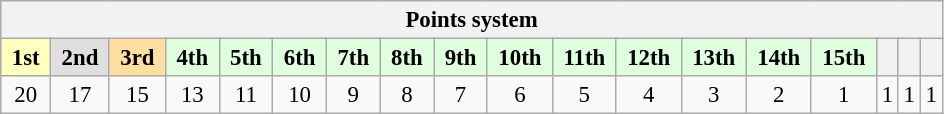<table class="wikitable" style="font-size:95%; text-align:center">
<tr>
<th colspan="19">Points system</th>
</tr>
<tr>
<td style="background:#ffffbf;"> <strong>1st</strong> </td>
<td style="background:#dfdfdf;"> <strong>2nd</strong> </td>
<td style="background:#ffdf9f;"> <strong>3rd</strong> </td>
<td style="background:#dfffdf;"> <strong>4th</strong> </td>
<td style="background:#dfffdf;"> <strong>5th</strong> </td>
<td style="background:#dfffdf;"> <strong>6th</strong> </td>
<td style="background:#dfffdf;"> <strong>7th</strong> </td>
<td style="background:#dfffdf;"> <strong>8th</strong> </td>
<td style="background:#dfffdf;"> <strong>9th</strong> </td>
<td style="background:#dfffdf;"> <strong>10th</strong> </td>
<td style="background:#dfffdf;"> <strong>11th</strong> </td>
<td style="background:#dfffdf;"> <strong>12th</strong> </td>
<td style="background:#dfffdf;"> <strong>13th</strong> </td>
<td style="background:#dfffdf;"> <strong>14th</strong> </td>
<td style="background:#dfffdf;"> <strong>15th</strong> </td>
<th></th>
<th></th>
<th></th>
</tr>
<tr>
<td>20</td>
<td>17</td>
<td>15</td>
<td>13</td>
<td>11</td>
<td>10</td>
<td>9</td>
<td>8</td>
<td>7</td>
<td>6</td>
<td>5</td>
<td>4</td>
<td>3</td>
<td>2</td>
<td>1</td>
<td>1</td>
<td>1</td>
<td>1</td>
</tr>
</table>
